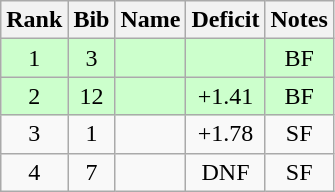<table class="wikitable" style="text-align:center;">
<tr>
<th>Rank</th>
<th>Bib</th>
<th>Name</th>
<th>Deficit</th>
<th>Notes</th>
</tr>
<tr bgcolor=ccffcc>
<td>1</td>
<td>3</td>
<td align=left></td>
<td></td>
<td>BF</td>
</tr>
<tr bgcolor=ccffcc>
<td>2</td>
<td>12</td>
<td align=left></td>
<td>+1.41</td>
<td>BF</td>
</tr>
<tr>
<td>3</td>
<td>1</td>
<td align=left></td>
<td>+1.78</td>
<td>SF</td>
</tr>
<tr>
<td>4</td>
<td>7</td>
<td align=left></td>
<td>DNF</td>
<td>SF</td>
</tr>
</table>
